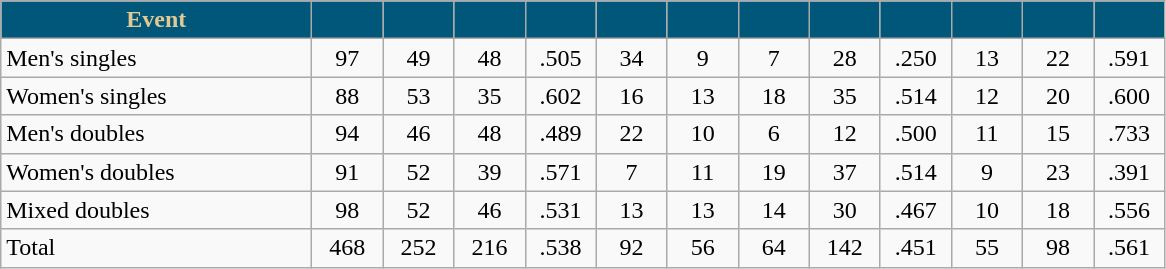<table class="wikitable" style="text-align:center">
<tr>
<th style="background:#015779; color:#E2C993" width="200px">Event</th>
<th style="background:#015779; color:#E2C993" width="40px"></th>
<th style="background:#015779; color:#E2C993" width="40px"></th>
<th style="background:#015779; color:#E2C993" width="40px"></th>
<th style="background:#015779; color:#E2C993" width="40px"></th>
<th style="background:#015779; color:#E2C993" width="40px"></th>
<th style="background:#015779; color:#E2C993" width="40px"></th>
<th style="background:#015779; color:#E2C993" width="40px"></th>
<th style="background:#015779; color:#E2C993" width="40px"></th>
<th style="background:#015779; color:#E2C993" width="40px"></th>
<th style="background:#015779; color:#E2C993" width="40px"></th>
<th style="background:#015779; color:#E2C993" width="40px"></th>
<th style="background:#015779; color:#E2C993" width="40px"></th>
</tr>
<tr>
<td style="text-align:left">Men's singles</td>
<td>97</td>
<td>49</td>
<td>48</td>
<td>.505</td>
<td>34</td>
<td>9</td>
<td>7</td>
<td>28</td>
<td>.250</td>
<td>13</td>
<td>22</td>
<td>.591</td>
</tr>
<tr>
<td style="text-align:left">Women's singles</td>
<td>88</td>
<td>53</td>
<td>35</td>
<td>.602</td>
<td>16</td>
<td>13</td>
<td>18</td>
<td>35</td>
<td>.514</td>
<td>12</td>
<td>20</td>
<td>.600</td>
</tr>
<tr>
<td style="text-align:left">Men's doubles</td>
<td>94</td>
<td>46</td>
<td>48</td>
<td>.489</td>
<td>22</td>
<td>10</td>
<td>6</td>
<td>12</td>
<td>.500</td>
<td>11</td>
<td>15</td>
<td>.733</td>
</tr>
<tr>
<td style="text-align:left">Women's doubles</td>
<td>91</td>
<td>52</td>
<td>39</td>
<td>.571</td>
<td>7</td>
<td>11</td>
<td>19</td>
<td>37</td>
<td>.514</td>
<td>9</td>
<td>23</td>
<td>.391</td>
</tr>
<tr>
<td style="text-align:left">Mixed doubles</td>
<td>98</td>
<td>52</td>
<td>46</td>
<td>.531</td>
<td>13</td>
<td>13</td>
<td>14</td>
<td>30</td>
<td>.467</td>
<td>10</td>
<td>18</td>
<td>.556</td>
</tr>
<tr>
<td style="text-align:left">Total</td>
<td>468</td>
<td>252</td>
<td>216</td>
<td>.538</td>
<td>92</td>
<td>56</td>
<td>64</td>
<td>142</td>
<td>.451</td>
<td>55</td>
<td>98</td>
<td>.561</td>
</tr>
</table>
